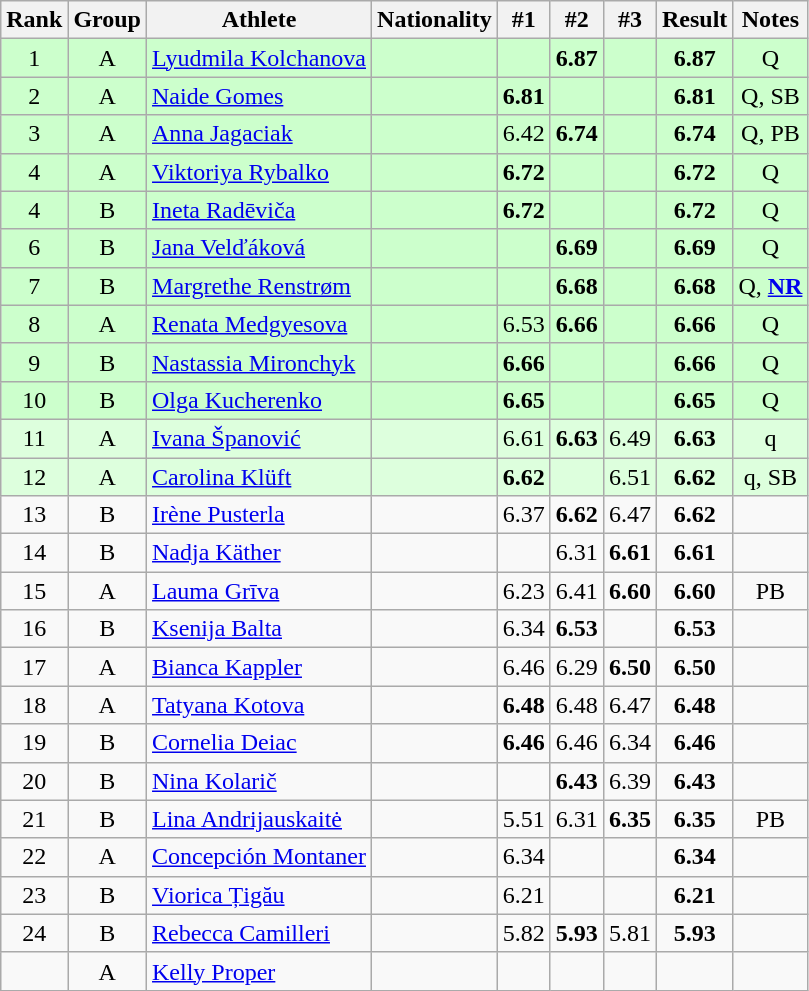<table class="wikitable sortable" style="text-align:center">
<tr>
<th>Rank</th>
<th>Group</th>
<th>Athlete</th>
<th>Nationality</th>
<th>#1</th>
<th>#2</th>
<th>#3</th>
<th>Result</th>
<th>Notes</th>
</tr>
<tr bgcolor=ccffcc>
<td>1</td>
<td>A</td>
<td align="left"><a href='#'>Lyudmila Kolchanova</a></td>
<td align=left></td>
<td></td>
<td><strong>6.87</strong></td>
<td></td>
<td><strong>6.87</strong></td>
<td>Q</td>
</tr>
<tr bgcolor=ccffcc>
<td>2</td>
<td>A</td>
<td align="left"><a href='#'>Naide Gomes</a></td>
<td align=left></td>
<td><strong>6.81</strong></td>
<td></td>
<td></td>
<td><strong>6.81</strong></td>
<td>Q, SB</td>
</tr>
<tr bgcolor=ccffcc>
<td>3</td>
<td>A</td>
<td align="left"><a href='#'>Anna Jagaciak</a></td>
<td align=left></td>
<td>6.42</td>
<td><strong>6.74</strong></td>
<td></td>
<td><strong>6.74</strong></td>
<td>Q, PB</td>
</tr>
<tr bgcolor=ccffcc>
<td>4</td>
<td>A</td>
<td align="left"><a href='#'>Viktoriya Rybalko</a></td>
<td align=left></td>
<td><strong>6.72</strong></td>
<td></td>
<td></td>
<td><strong>6.72</strong></td>
<td>Q</td>
</tr>
<tr bgcolor=ccffcc>
<td>4</td>
<td>B</td>
<td align="left"><a href='#'>Ineta Radēviča</a></td>
<td align=left></td>
<td><strong>6.72</strong></td>
<td></td>
<td></td>
<td><strong>6.72</strong></td>
<td>Q</td>
</tr>
<tr bgcolor=ccffcc>
<td>6</td>
<td>B</td>
<td align="left"><a href='#'>Jana Velďáková</a></td>
<td align=left></td>
<td></td>
<td><strong>6.69</strong></td>
<td></td>
<td><strong>6.69</strong></td>
<td>Q</td>
</tr>
<tr bgcolor=ccffcc>
<td>7</td>
<td>B</td>
<td align="left"><a href='#'>Margrethe Renstrøm</a></td>
<td align=left></td>
<td></td>
<td><strong>6.68</strong></td>
<td></td>
<td><strong>6.68</strong></td>
<td>Q, <strong><a href='#'>NR</a></strong></td>
</tr>
<tr bgcolor=ccffcc>
<td>8</td>
<td>A</td>
<td align="left"><a href='#'>Renata Medgyesova</a></td>
<td align=left></td>
<td>6.53</td>
<td><strong>6.66</strong></td>
<td></td>
<td><strong>6.66</strong></td>
<td>Q</td>
</tr>
<tr bgcolor=ccffcc>
<td>9</td>
<td>B</td>
<td align="left"><a href='#'>Nastassia Mironchyk</a></td>
<td align=left></td>
<td><strong>6.66</strong></td>
<td></td>
<td></td>
<td><strong>6.66</strong></td>
<td>Q</td>
</tr>
<tr bgcolor=ccffcc>
<td>10</td>
<td>B</td>
<td align="left"><a href='#'>Olga Kucherenko</a></td>
<td align=left></td>
<td><strong>6.65</strong></td>
<td></td>
<td></td>
<td><strong>6.65</strong></td>
<td>Q</td>
</tr>
<tr bgcolor=ddffdd>
<td>11</td>
<td>A</td>
<td align="left"><a href='#'>Ivana Španović</a></td>
<td align=left></td>
<td>6.61</td>
<td><strong>6.63</strong></td>
<td>6.49</td>
<td><strong>6.63</strong></td>
<td>q</td>
</tr>
<tr bgcolor=ddffdd>
<td>12</td>
<td>A</td>
<td align="left"><a href='#'>Carolina Klüft</a></td>
<td align=left></td>
<td><strong>6.62</strong></td>
<td></td>
<td>6.51</td>
<td><strong>6.62</strong></td>
<td>q, SB</td>
</tr>
<tr>
<td>13</td>
<td>B</td>
<td align="left"><a href='#'>Irène Pusterla</a></td>
<td align=left></td>
<td>6.37</td>
<td><strong>6.62</strong></td>
<td>6.47</td>
<td><strong>6.62</strong></td>
<td></td>
</tr>
<tr>
<td>14</td>
<td>B</td>
<td align="left"><a href='#'>Nadja Käther</a></td>
<td align=left></td>
<td></td>
<td>6.31</td>
<td><strong>6.61</strong></td>
<td><strong>6.61</strong></td>
<td></td>
</tr>
<tr>
<td>15</td>
<td>A</td>
<td align="left"><a href='#'>Lauma Grīva</a></td>
<td align=left></td>
<td>6.23</td>
<td>6.41</td>
<td><strong>6.60</strong></td>
<td><strong>6.60</strong></td>
<td>PB</td>
</tr>
<tr>
<td>16</td>
<td>B</td>
<td align="left"><a href='#'>Ksenija Balta</a></td>
<td align=left></td>
<td>6.34</td>
<td><strong>6.53</strong></td>
<td></td>
<td><strong>6.53</strong></td>
<td></td>
</tr>
<tr>
<td>17</td>
<td>A</td>
<td align="left"><a href='#'>Bianca Kappler</a></td>
<td align=left></td>
<td>6.46</td>
<td>6.29</td>
<td><strong>6.50</strong></td>
<td><strong>6.50</strong></td>
<td></td>
</tr>
<tr>
<td>18</td>
<td>A</td>
<td align="left"><a href='#'>Tatyana Kotova</a></td>
<td align=left></td>
<td><strong>6.48</strong></td>
<td>6.48</td>
<td>6.47</td>
<td><strong>6.48</strong></td>
<td></td>
</tr>
<tr>
<td>19</td>
<td>B</td>
<td align="left"><a href='#'>Cornelia Deiac</a></td>
<td align=left></td>
<td><strong>6.46</strong></td>
<td>6.46</td>
<td>6.34</td>
<td><strong>6.46</strong></td>
<td></td>
</tr>
<tr>
<td>20</td>
<td>B</td>
<td align="left"><a href='#'>Nina Kolarič</a></td>
<td align=left></td>
<td></td>
<td><strong>6.43</strong></td>
<td>6.39</td>
<td><strong>6.43</strong></td>
<td></td>
</tr>
<tr>
<td>21</td>
<td>B</td>
<td align="left"><a href='#'>Lina Andrijauskaitė</a></td>
<td align=left></td>
<td>5.51</td>
<td>6.31</td>
<td><strong>6.35</strong></td>
<td><strong>6.35</strong></td>
<td>PB</td>
</tr>
<tr>
<td>22</td>
<td>A</td>
<td align="left"><a href='#'>Concepción Montaner</a></td>
<td align=left></td>
<td>6.34</td>
<td></td>
<td></td>
<td><strong>6.34</strong></td>
<td></td>
</tr>
<tr>
<td>23</td>
<td>B</td>
<td align="left"><a href='#'>Viorica Țigău</a></td>
<td align=left></td>
<td>6.21</td>
<td></td>
<td></td>
<td><strong>6.21</strong></td>
<td></td>
</tr>
<tr>
<td>24</td>
<td>B</td>
<td align="left"><a href='#'>Rebecca Camilleri</a></td>
<td align=left></td>
<td>5.82</td>
<td><strong>5.93</strong></td>
<td>5.81</td>
<td><strong>5.93</strong></td>
<td></td>
</tr>
<tr>
<td></td>
<td>A</td>
<td align="left"><a href='#'>Kelly Proper</a></td>
<td align=left></td>
<td></td>
<td></td>
<td></td>
<td><strong></strong></td>
<td></td>
</tr>
</table>
